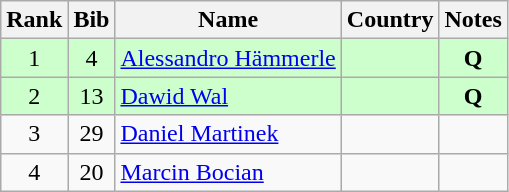<table class="wikitable" style="text-align:center;">
<tr>
<th>Rank</th>
<th>Bib</th>
<th>Name</th>
<th>Country</th>
<th>Notes</th>
</tr>
<tr bgcolor=ccffcc>
<td>1</td>
<td>4</td>
<td align=left><a href='#'>Alessandro Hämmerle</a></td>
<td align=left></td>
<td><strong>Q</strong></td>
</tr>
<tr bgcolor=ccffcc>
<td>2</td>
<td>13</td>
<td align=left><a href='#'>Dawid Wal</a></td>
<td align=left></td>
<td><strong>Q</strong></td>
</tr>
<tr>
<td>3</td>
<td>29</td>
<td align=left><a href='#'>Daniel Martinek</a></td>
<td align=left></td>
<td></td>
</tr>
<tr>
<td>4</td>
<td>20</td>
<td align=left><a href='#'>Marcin Bocian</a></td>
<td align=left></td>
<td></td>
</tr>
</table>
